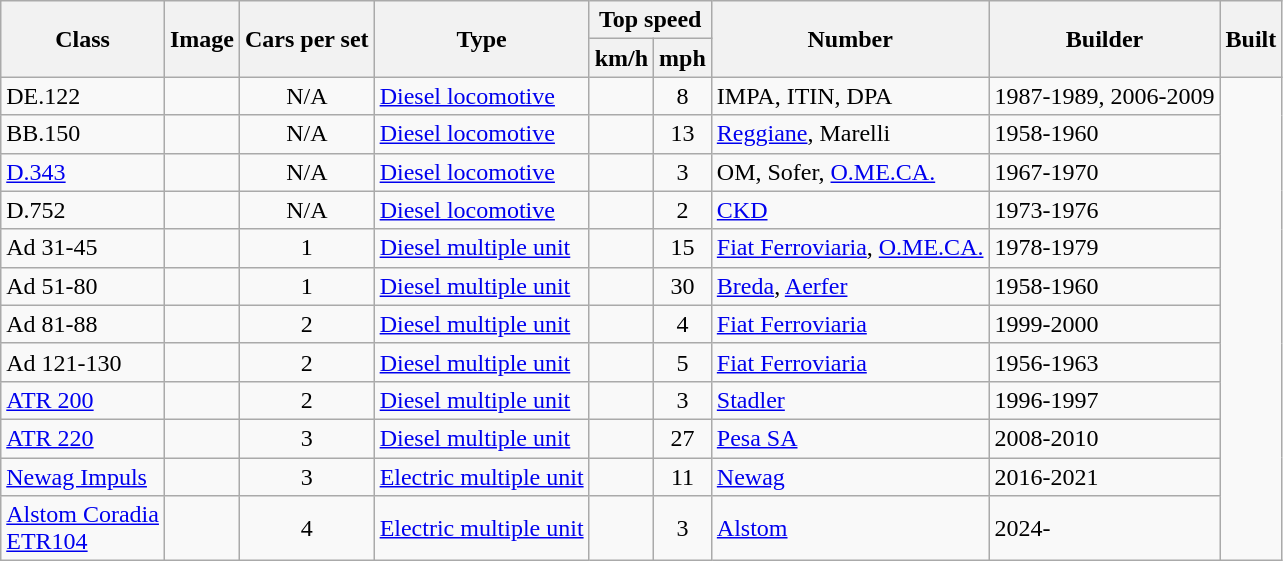<table class="wikitable">
<tr style="background:#f9f9f9;">
<th rowspan="2">Class</th>
<th rowspan="2">Image</th>
<th rowspan="2">Cars per set</th>
<th rowspan="2">Type</th>
<th colspan="2">Top speed</th>
<th rowspan="2">Number</th>
<th rowspan="2">Builder</th>
<th rowspan="2">Built</th>
</tr>
<tr style="background:#f9f9f9;">
<th>km/h</th>
<th>mph</th>
</tr>
<tr>
<td>DE.122</td>
<td></td>
<td align=center>N/A</td>
<td><a href='#'>Diesel locomotive</a></td>
<td></td>
<td align=center>8</td>
<td>IMPA, ITIN, DPA</td>
<td>1987-1989, 2006-2009</td>
</tr>
<tr>
<td>BB.150</td>
<td></td>
<td align=center>N/A</td>
<td><a href='#'>Diesel locomotive</a></td>
<td></td>
<td align=center>13</td>
<td><a href='#'>Reggiane</a>, Marelli</td>
<td>1958-1960</td>
</tr>
<tr>
<td><a href='#'>D.343</a></td>
<td></td>
<td align=center>N/A</td>
<td><a href='#'>Diesel locomotive</a></td>
<td></td>
<td align=center>3</td>
<td>OM, Sofer, <a href='#'>O.ME.CA.</a></td>
<td>1967-1970</td>
</tr>
<tr>
<td>D.752</td>
<td></td>
<td align=center>N/A</td>
<td><a href='#'>Diesel locomotive</a></td>
<td></td>
<td align=center>2</td>
<td><a href='#'>CKD</a></td>
<td>1973-1976</td>
</tr>
<tr>
<td>Ad 31-45</td>
<td></td>
<td align=center>1</td>
<td><a href='#'>Diesel multiple unit</a></td>
<td></td>
<td align=center>15</td>
<td><a href='#'>Fiat Ferroviaria</a>, <a href='#'>O.ME.CA.</a></td>
<td>1978-1979</td>
</tr>
<tr>
<td>Ad 51-80</td>
<td></td>
<td align=center>1</td>
<td><a href='#'>Diesel multiple unit</a></td>
<td></td>
<td align=center>30</td>
<td><a href='#'>Breda</a>, <a href='#'>Aerfer</a></td>
<td>1958-1960</td>
</tr>
<tr>
<td>Ad 81-88</td>
<td></td>
<td align=center>2</td>
<td><a href='#'>Diesel multiple unit</a></td>
<td></td>
<td align=center>4</td>
<td><a href='#'>Fiat Ferroviaria</a></td>
<td>1999-2000</td>
</tr>
<tr>
<td>Ad 121-130</td>
<td></td>
<td align=center>2</td>
<td><a href='#'>Diesel multiple unit</a></td>
<td></td>
<td align=center>5</td>
<td><a href='#'>Fiat Ferroviaria</a></td>
<td>1956-1963</td>
</tr>
<tr>
<td><a href='#'>ATR 200</a></td>
<td></td>
<td align=center>2</td>
<td><a href='#'>Diesel multiple unit</a></td>
<td></td>
<td align=center>3</td>
<td><a href='#'>Stadler</a></td>
<td>1996-1997</td>
</tr>
<tr>
<td><a href='#'>ATR 220</a></td>
<td></td>
<td align=center>3</td>
<td><a href='#'>Diesel multiple unit</a></td>
<td></td>
<td align=center>27</td>
<td><a href='#'>Pesa SA</a></td>
<td>2008-2010</td>
</tr>
<tr>
<td><a href='#'>Newag Impuls</a><br></td>
<td></td>
<td align=center>3</td>
<td><a href='#'>Electric multiple unit</a></td>
<td></td>
<td align=center>11</td>
<td><a href='#'>Newag</a></td>
<td>2016-2021</td>
</tr>
<tr>
<td><a href='#'>Alstom Coradia</a><br><a href='#'>ETR104</a></td>
<td></td>
<td align=center>4</td>
<td><a href='#'>Electric multiple unit</a></td>
<td></td>
<td align=center>3</td>
<td><a href='#'>Alstom</a></td>
<td>2024-</td>
</tr>
</table>
